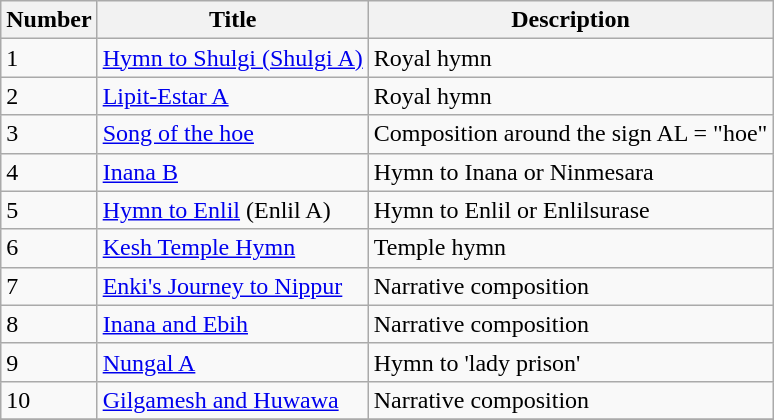<table class="wikitable">
<tr>
<th>Number</th>
<th>Title</th>
<th>Description</th>
</tr>
<tr>
<td>1</td>
<td><a href='#'>Hymn to Shulgi (Shulgi A)</a></td>
<td>Royal hymn</td>
</tr>
<tr>
<td>2</td>
<td><a href='#'>Lipit-Estar A</a></td>
<td>Royal hymn</td>
</tr>
<tr>
<td>3</td>
<td><a href='#'>Song of the hoe</a></td>
<td>Composition around the sign AL = "hoe"</td>
</tr>
<tr>
<td>4</td>
<td><a href='#'>Inana B</a></td>
<td>Hymn to Inana or Ninmesara</td>
</tr>
<tr>
<td>5</td>
<td><a href='#'>Hymn to Enlil</a> (Enlil A)</td>
<td>Hymn to Enlil or Enlilsurase</td>
</tr>
<tr>
<td>6</td>
<td><a href='#'>Kesh Temple Hymn</a></td>
<td>Temple hymn</td>
</tr>
<tr>
<td>7</td>
<td><a href='#'>Enki's Journey to Nippur</a></td>
<td>Narrative composition</td>
</tr>
<tr>
<td>8</td>
<td><a href='#'>Inana and Ebih</a></td>
<td>Narrative composition</td>
</tr>
<tr>
<td>9</td>
<td><a href='#'>Nungal A</a></td>
<td>Hymn to 'lady prison'</td>
</tr>
<tr>
<td>10</td>
<td><a href='#'>Gilgamesh and Huwawa</a></td>
<td>Narrative composition</td>
</tr>
<tr>
</tr>
</table>
